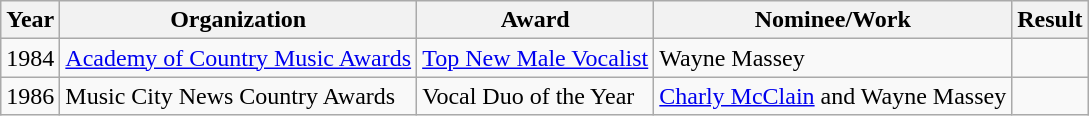<table class="wikitable">
<tr>
<th>Year</th>
<th>Organization</th>
<th>Award</th>
<th>Nominee/Work</th>
<th>Result</th>
</tr>
<tr>
<td>1984</td>
<td><a href='#'>Academy of Country Music Awards</a></td>
<td><a href='#'>Top New Male Vocalist</a></td>
<td>Wayne Massey</td>
<td></td>
</tr>
<tr>
<td>1986</td>
<td>Music City News Country Awards</td>
<td>Vocal Duo of the Year</td>
<td><a href='#'>Charly McClain</a> and Wayne Massey</td>
<td></td>
</tr>
</table>
